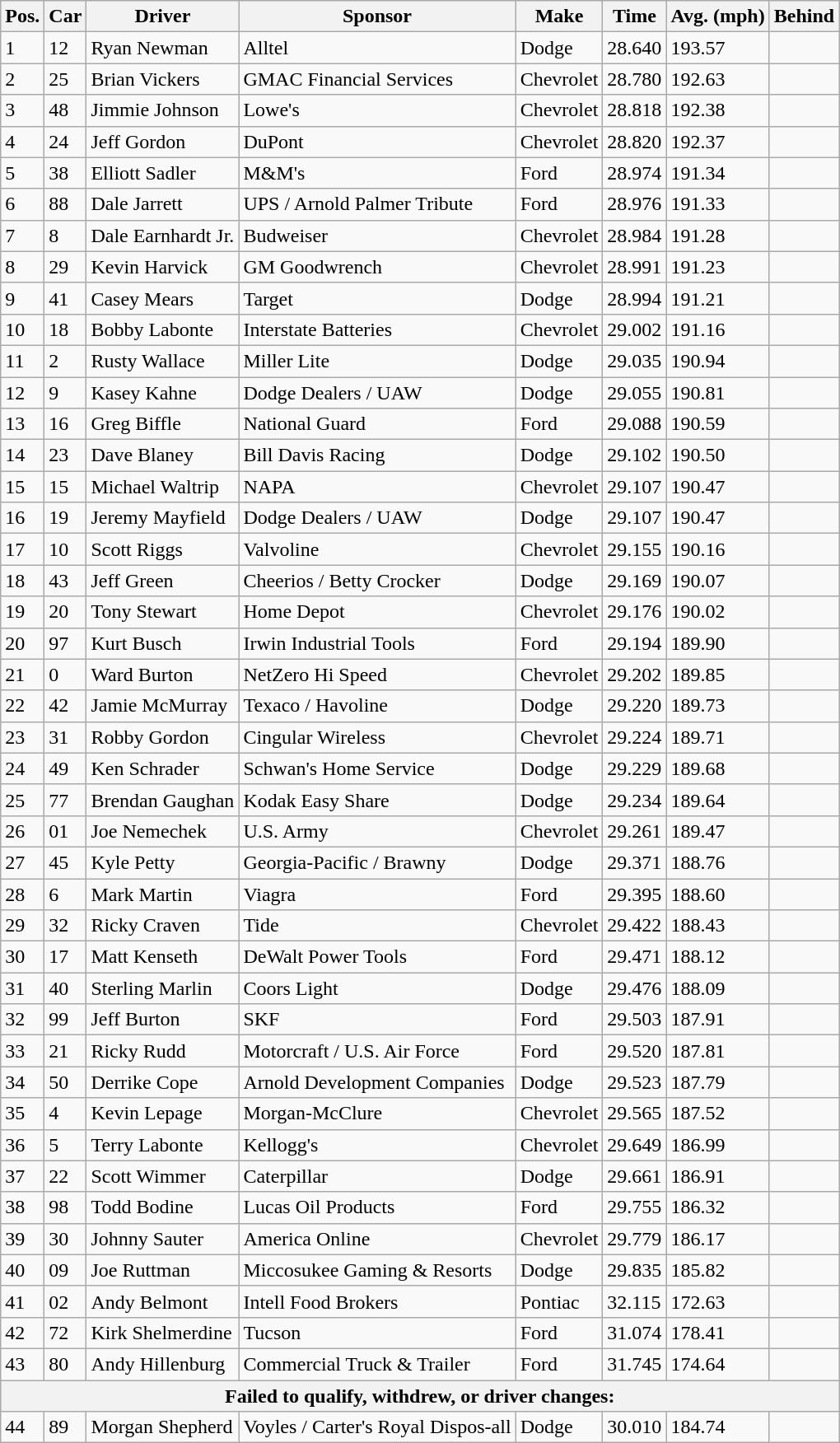<table class="wikitable">
<tr>
<th>Pos.</th>
<th>Car</th>
<th>Driver</th>
<th>Sponsor</th>
<th>Make</th>
<th>Time</th>
<th>Avg. (mph)</th>
<th>Behind</th>
</tr>
<tr>
<td>1</td>
<td>12</td>
<td>Ryan Newman</td>
<td>Alltel</td>
<td>Dodge</td>
<td>28.640</td>
<td>193.57</td>
<td></td>
</tr>
<tr>
<td>2</td>
<td>25</td>
<td>Brian Vickers</td>
<td>GMAC Financial Services</td>
<td>Chevrolet</td>
<td>28.780</td>
<td>192.63</td>
<td></td>
</tr>
<tr>
<td>3</td>
<td>48</td>
<td>Jimmie Johnson</td>
<td>Lowe's</td>
<td>Chevrolet</td>
<td>28.818</td>
<td>192.38</td>
<td></td>
</tr>
<tr>
<td>4</td>
<td>24</td>
<td>Jeff Gordon</td>
<td>DuPont</td>
<td>Chevrolet</td>
<td>28.820</td>
<td>192.37</td>
<td></td>
</tr>
<tr>
<td>5</td>
<td>38</td>
<td>Elliott Sadler</td>
<td>M&M's</td>
<td>Ford</td>
<td>28.974</td>
<td>191.34</td>
<td></td>
</tr>
<tr>
<td>6</td>
<td>88</td>
<td>Dale Jarrett</td>
<td>UPS / Arnold Palmer Tribute</td>
<td>Ford</td>
<td>28.976</td>
<td>191.33</td>
<td></td>
</tr>
<tr>
<td>7</td>
<td>8</td>
<td>Dale Earnhardt Jr.</td>
<td>Budweiser</td>
<td>Chevrolet</td>
<td>28.984</td>
<td>191.28</td>
<td></td>
</tr>
<tr>
<td>8</td>
<td>29</td>
<td>Kevin Harvick</td>
<td>GM Goodwrench</td>
<td>Chevrolet</td>
<td>28.991</td>
<td>191.23</td>
<td></td>
</tr>
<tr>
<td>9</td>
<td>41</td>
<td>Casey Mears</td>
<td>Target</td>
<td>Dodge</td>
<td>28.994</td>
<td>191.21</td>
<td></td>
</tr>
<tr>
<td>10</td>
<td>18</td>
<td>Bobby Labonte</td>
<td>Interstate Batteries</td>
<td>Chevrolet</td>
<td>29.002</td>
<td>191.16</td>
<td></td>
</tr>
<tr>
<td>11</td>
<td>2</td>
<td>Rusty Wallace</td>
<td>Miller Lite</td>
<td>Dodge</td>
<td>29.035</td>
<td>190.94</td>
<td></td>
</tr>
<tr>
<td>12</td>
<td>9</td>
<td>Kasey Kahne</td>
<td>Dodge Dealers / UAW</td>
<td>Dodge</td>
<td>29.055</td>
<td>190.81</td>
<td></td>
</tr>
<tr>
<td>13</td>
<td>16</td>
<td>Greg Biffle</td>
<td>National Guard</td>
<td>Ford</td>
<td>29.088</td>
<td>190.59</td>
<td></td>
</tr>
<tr>
<td>14</td>
<td>23</td>
<td>Dave Blaney</td>
<td>Bill Davis Racing</td>
<td>Dodge</td>
<td>29.102</td>
<td>190.50</td>
<td></td>
</tr>
<tr>
<td>15</td>
<td>15</td>
<td>Michael Waltrip</td>
<td>NAPA</td>
<td>Chevrolet</td>
<td>29.107</td>
<td>190.47</td>
<td></td>
</tr>
<tr>
<td>16</td>
<td>19</td>
<td>Jeremy Mayfield</td>
<td>Dodge Dealers / UAW</td>
<td>Dodge</td>
<td>29.107</td>
<td>190.47</td>
<td></td>
</tr>
<tr>
<td>17</td>
<td>10</td>
<td>Scott Riggs</td>
<td>Valvoline</td>
<td>Chevrolet</td>
<td>29.155</td>
<td>190.16</td>
<td></td>
</tr>
<tr>
<td>18</td>
<td>43</td>
<td>Jeff Green</td>
<td>Cheerios / Betty Crocker</td>
<td>Dodge</td>
<td>29.169</td>
<td>190.07</td>
<td></td>
</tr>
<tr>
<td>19</td>
<td>20</td>
<td>Tony Stewart</td>
<td>Home Depot</td>
<td>Chevrolet</td>
<td>29.176</td>
<td>190.02</td>
<td></td>
</tr>
<tr>
<td>20</td>
<td>97</td>
<td>Kurt Busch</td>
<td>Irwin Industrial Tools</td>
<td>Ford</td>
<td>29.194</td>
<td>189.90</td>
<td></td>
</tr>
<tr>
<td>21</td>
<td>0</td>
<td>Ward Burton</td>
<td>NetZero Hi Speed</td>
<td>Chevrolet</td>
<td>29.202</td>
<td>189.85</td>
<td></td>
</tr>
<tr>
<td>22</td>
<td>42</td>
<td>Jamie McMurray</td>
<td>Texaco / Havoline</td>
<td>Dodge</td>
<td>29.220</td>
<td>189.73</td>
<td></td>
</tr>
<tr>
<td>23</td>
<td>31</td>
<td>Robby Gordon</td>
<td>Cingular Wireless</td>
<td>Chevrolet</td>
<td>29.224</td>
<td>189.71</td>
<td></td>
</tr>
<tr>
<td>24</td>
<td>49</td>
<td>Ken Schrader</td>
<td>Schwan's Home Service</td>
<td>Dodge</td>
<td>29.229</td>
<td>189.68</td>
<td></td>
</tr>
<tr>
<td>25</td>
<td>77</td>
<td>Brendan Gaughan</td>
<td>Kodak Easy Share</td>
<td>Dodge</td>
<td>29.234</td>
<td>189.64</td>
<td></td>
</tr>
<tr>
<td>26</td>
<td>01</td>
<td>Joe Nemechek</td>
<td>U.S. Army</td>
<td>Chevrolet</td>
<td>29.261</td>
<td>189.47</td>
<td></td>
</tr>
<tr>
<td>27</td>
<td>45</td>
<td>Kyle Petty</td>
<td>Georgia-Pacific / Brawny</td>
<td>Dodge</td>
<td>29.371</td>
<td>188.76</td>
<td></td>
</tr>
<tr>
<td>28</td>
<td>6</td>
<td>Mark Martin</td>
<td>Viagra</td>
<td>Ford</td>
<td>29.395</td>
<td>188.60</td>
<td></td>
</tr>
<tr>
<td>29</td>
<td>32</td>
<td>Ricky Craven</td>
<td>Tide</td>
<td>Chevrolet</td>
<td>29.422</td>
<td>188.43</td>
<td></td>
</tr>
<tr>
<td>30</td>
<td>17</td>
<td>Matt Kenseth</td>
<td>DeWalt Power Tools</td>
<td>Ford</td>
<td>29.471</td>
<td>188.12</td>
<td></td>
</tr>
<tr>
<td>31</td>
<td>40</td>
<td>Sterling Marlin</td>
<td>Coors Light</td>
<td>Dodge</td>
<td>29.476</td>
<td>188.09</td>
<td></td>
</tr>
<tr>
<td>32</td>
<td>99</td>
<td>Jeff Burton</td>
<td>SKF</td>
<td>Ford</td>
<td>29.503</td>
<td>187.91</td>
<td></td>
</tr>
<tr>
<td>33</td>
<td>21</td>
<td>Ricky Rudd</td>
<td>Motorcraft / U.S. Air Force</td>
<td>Ford</td>
<td>29.520</td>
<td>187.81</td>
<td></td>
</tr>
<tr>
<td>34</td>
<td>50</td>
<td>Derrike Cope</td>
<td>Arnold Development Companies</td>
<td>Dodge</td>
<td>29.523</td>
<td>187.79</td>
<td></td>
</tr>
<tr>
<td>35</td>
<td>4</td>
<td>Kevin Lepage</td>
<td>Morgan-McClure</td>
<td>Chevrolet</td>
<td>29.565</td>
<td>187.52</td>
<td></td>
</tr>
<tr>
<td>36</td>
<td>5</td>
<td>Terry Labonte</td>
<td>Kellogg's</td>
<td>Chevrolet</td>
<td>29.649</td>
<td>186.99</td>
<td></td>
</tr>
<tr>
<td>37</td>
<td>22</td>
<td>Scott Wimmer</td>
<td>Caterpillar</td>
<td>Dodge</td>
<td>29.661</td>
<td>186.91</td>
<td></td>
</tr>
<tr>
<td>38</td>
<td>98</td>
<td>Todd Bodine</td>
<td>Lucas Oil Products</td>
<td>Ford</td>
<td>29.755</td>
<td>186.32</td>
<td></td>
</tr>
<tr>
<td>39</td>
<td>30</td>
<td>Johnny Sauter</td>
<td>America Online</td>
<td>Chevrolet</td>
<td>29.779</td>
<td>186.17</td>
<td></td>
</tr>
<tr>
<td>40</td>
<td>09</td>
<td>Joe Ruttman</td>
<td>Miccosukee Gaming & Resorts</td>
<td>Dodge</td>
<td>29.835</td>
<td>185.82</td>
<td></td>
</tr>
<tr>
<td>41</td>
<td>02</td>
<td>Andy Belmont</td>
<td>Intell Food Brokers</td>
<td>Pontiac</td>
<td>32.115</td>
<td>172.63</td>
<td></td>
</tr>
<tr>
<td>42</td>
<td>72</td>
<td>Kirk Shelmerdine</td>
<td>Tucson</td>
<td>Ford</td>
<td>31.074</td>
<td>178.41</td>
<td></td>
</tr>
<tr>
<td>43</td>
<td>80</td>
<td>Andy Hillenburg</td>
<td>Commercial Truck & Trailer</td>
<td>Ford</td>
<td>31.745</td>
<td>174.64</td>
<td></td>
</tr>
<tr>
<th colspan="8">Failed to qualify, withdrew, or driver changes:</th>
</tr>
<tr>
<td>44</td>
<td>89</td>
<td>Morgan Shepherd</td>
<td>Voyles / Carter's Royal Dispos-all</td>
<td>Dodge</td>
<td>30.010</td>
<td>184.74</td>
<td></td>
</tr>
</table>
